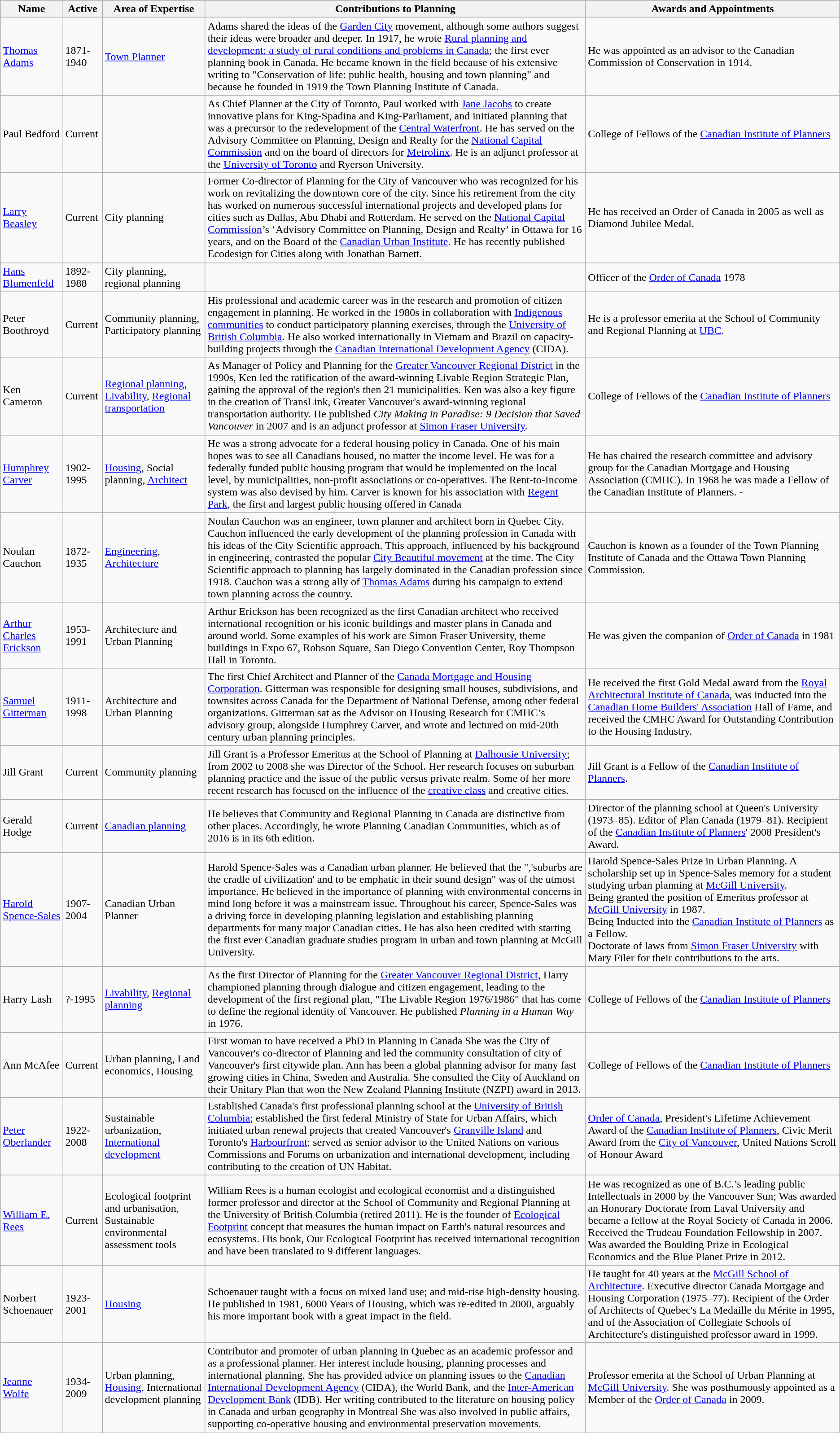<table class="wikitable">
<tr>
<th>Name</th>
<th>Active</th>
<th>Area of Expertise</th>
<th>Contributions to Planning</th>
<th>Awards and Appointments</th>
</tr>
<tr>
<td><a href='#'>Thomas Adams</a></td>
<td>1871-1940</td>
<td><a href='#'>Town Planner</a></td>
<td>Adams shared the ideas of the <a href='#'>Garden City</a> movement, although some authors suggest their ideas were broader and deeper. In 1917, he wrote <a href='#'>Rural planning and development: a study of rural conditions and problems in Canada</a>; the first ever planning book in Canada. He became known in the field because of his extensive writing to "Conservation of life: public health, housing and town planning" and because he founded in 1919 the Town Planning Institute of Canada.</td>
<td>He was appointed as an advisor to the Canadian Commission of Conservation in 1914.</td>
</tr>
<tr>
<td>Paul Bedford</td>
<td>Current</td>
<td></td>
<td>As Chief Planner at the City of Toronto, Paul worked with <a href='#'>Jane Jacobs</a> to create innovative plans for King-Spadina and King-Parliament, and initiated planning that was a precursor to the redevelopment of the <a href='#'>Central Waterfront</a>. He has served on the Advisory Committee on Planning, Design and Realty for the <a href='#'>National Capital Commission</a> and on the board of directors for <a href='#'>Metrolinx</a>. He is an adjunct professor at the <a href='#'>University of Toronto</a> and Ryerson University.</td>
<td>College of Fellows of the <a href='#'>Canadian Institute of Planners</a></td>
</tr>
<tr>
<td><a href='#'>Larry Beasley</a></td>
<td>Current</td>
<td>City planning</td>
<td>Former Co-director of Planning for the City of Vancouver who was recognized for his work on revitalizing the downtown core of the city. Since his retirement from the city has worked on numerous successful international projects and developed plans for cities such as Dallas, Abu Dhabi and Rotterdam. He served on the <a href='#'>National Capital Commission</a>’s ‘Advisory Committee on Planning, Design and Realty’ in Ottawa for 16 years, and on the Board of the <a href='#'>Canadian Urban Institute</a>. He has recently published Ecodesign for Cities along with Jonathan Barnett.</td>
<td>He has received an Order of Canada in 2005 as well as Diamond Jubilee Medal.</td>
</tr>
<tr>
<td><a href='#'>Hans Blumenfeld</a></td>
<td>1892-1988</td>
<td>City planning, regional planning</td>
<td></td>
<td>Officer of the <a href='#'>Order of Canada</a> 1978</td>
</tr>
<tr>
<td>Peter Boothroyd</td>
<td>Current</td>
<td>Community planning, Participatory planning</td>
<td>His professional and academic career was in the research and promotion of citizen engagement in planning. He worked in the 1980s in collaboration with <a href='#'>Indigenous communities</a> to conduct participatory planning exercises, through the <a href='#'>University of British Columbia</a>. He also worked internationally in Vietnam and Brazil on capacity-building projects through the <a href='#'>Canadian International Development Agency</a> (CIDA).</td>
<td>He is a professor emerita at the School of Community and Regional Planning at <a href='#'>UBC</a>.</td>
</tr>
<tr>
<td>Ken Cameron</td>
<td>Current</td>
<td><a href='#'>Regional planning</a>, <a href='#'>Livability</a>, <a href='#'>Regional transportation</a></td>
<td>As Manager of Policy and Planning for the <a href='#'>Greater Vancouver Regional District</a> in the 1990s, Ken led the ratification of the award-winning Livable Region Strategic Plan, gaining the approval of the region's then 21 municipalities. Ken was also a key figure in the creation of TransLink, Greater Vancouver's award-winning regional transportation authority. He published <em>City Making in Paradise: 9 Decision that Saved Vancouver</em> in 2007 and is an adjunct professor at <a href='#'>Simon Fraser University</a>.</td>
<td>College of Fellows of the <a href='#'>Canadian Institute of Planners</a></td>
</tr>
<tr>
<td><a href='#'>Humphrey Carver</a></td>
<td>1902-1995</td>
<td><a href='#'>Housing</a>, Social planning, <a href='#'>Architect</a></td>
<td>He was a strong advocate for a federal housing policy in Canada. One of his main hopes was to see all Canadians housed, no matter the income level. He was for a federally funded public housing program that would be implemented on the local level, by municipalities, non-profit associations or co-operatives.  The Rent-to-Income system was also devised by him. Carver is known for his association with <a href='#'>Regent Park</a>, the first and largest public housing offered in Canada</td>
<td>He has chaired the research committee and advisory group for the Canadian Mortgage and Housing Association (CMHC). In 1968 he was made a Fellow of the Canadian Institute of Planners. -</td>
</tr>
<tr>
<td>Noulan Cauchon</td>
<td>1872-1935</td>
<td><a href='#'>Engineering</a>, <a href='#'>Architecture</a></td>
<td>Noulan Cauchon was an engineer, town planner and architect born in Quebec City. Cauchon influenced the early development of the planning profession in Canada with his ideas of the City Scientific approach. This approach, influenced by his background in engineering, contrasted the popular <a href='#'>City Beautiful movement</a> at the time. The City Scientific approach to planning has largely dominated in the Canadian profession since 1918. Cauchon was a strong ally of <a href='#'>Thomas Adams</a> during his campaign to extend town planning across the country.</td>
<td>Cauchon is known as a founder of the Town Planning Institute of Canada and the Ottawa Town Planning Commission.</td>
</tr>
<tr>
<td><a href='#'>Arthur Charles Erickson</a></td>
<td>1953-1991</td>
<td>Architecture and Urban Planning</td>
<td>Arthur Erickson has been recognized as the first Canadian architect  who received international recognition or his iconic buildings and master plans in Canada and around world. Some examples of his work are Simon Fraser University, theme buildings in Expo 67, Robson Square, San Diego Convention Center, Roy Thompson Hall in Toronto.</td>
<td>He was given the companion of <a href='#'>Order of Canada</a> in 1981 </td>
</tr>
<tr>
<td><a href='#'>Samuel Gitterman</a></td>
<td>1911-1998</td>
<td>Architecture and Urban Planning</td>
<td>The first Chief Architect and Planner of the <a href='#'>Canada Mortgage and Housing Corporation</a>. Gitterman was responsible for designing small houses, subdivisions, and townsites across Canada for the Department of National Defense, among other federal organizations. Gitterman sat as the Advisor on Housing Research for CMHC’s advisory group, alongside Humphrey Carver, and wrote and lectured on mid-20th century urban planning principles.</td>
<td>He received the first Gold Medal award from the <a href='#'>Royal Architectural Institute of Canada</a>, was inducted into the <a href='#'>Canadian Home Builders' Association</a> Hall of Fame, and  received the CMHC Award for Outstanding Contribution to the Housing Industry.</td>
</tr>
<tr>
<td>Jill Grant</td>
<td>Current</td>
<td>Community planning</td>
<td>Jill Grant is a Professor Emeritus at the School of Planning at <a href='#'>Dalhousie University</a>; from 2002 to 2008 she was Director of the School. Her research focuses on suburban planning practice and the issue of the public versus private realm. Some of her more recent research has focused on the influence of the <a href='#'>creative class</a> and creative cities.</td>
<td>Jill Grant is a Fellow of the <a href='#'>Canadian Institute of Planners</a>.</td>
</tr>
<tr>
<td>Gerald Hodge</td>
<td>Current</td>
<td><a href='#'>Canadian planning</a></td>
<td>He believes that Community and Regional Planning in Canada are distinctive from other places. Accordingly, he wrote Planning Canadian Communities, which as of 2016 is in its 6th edition.</td>
<td>Director of the planning school at Queen's University (1973–85). Editor of Plan Canada (1979–81). Recipient of the <a href='#'>Canadian Institute of Planners</a>' 2008 President's Award.</td>
</tr>
<tr>
<td><a href='#'>Harold Spence-Sales</a></td>
<td>1907-2004</td>
<td>Canadian Urban Planner</td>
<td>Harold Spence-Sales was a Canadian urban planner. He believed that the ",'suburbs are the cradle of civilization' and to be emphatic in their sound design" was of the utmost importance. He believed in the importance of planning with environmental concerns in mind long before it was a mainstream issue. Throughout his career, Spence-Sales was a driving force in developing planning legislation and establishing planning departments for many major Canadian cities. He has also been credited with starting the first ever Canadian graduate studies program in urban and town planning at McGill University.</td>
<td>Harold Spence-Sales Prize in Urban Planning. A scholarship set up in Spence-Sales memory for a student studying urban planning at <a href='#'>McGill University</a>.<br>Being granted the position of Emeritus professor at <a href='#'>McGill University</a> in 1987.<br>Being Inducted into the <a href='#'>Canadian Institute of Planners</a> as a Fellow.<br>Doctorate of laws from <a href='#'>Simon Fraser University</a> with Mary Filer for their contributions to the arts.</td>
</tr>
<tr>
<td>Harry Lash</td>
<td>?-1995</td>
<td><a href='#'>Livability</a>, <a href='#'>Regional planning</a></td>
<td>As the first Director of Planning for the <a href='#'>Greater Vancouver Regional District</a>, Harry championed planning through dialogue and citizen engagement, leading to the development of the first regional plan, "The Livable Region 1976/1986" that has come to define the regional identity of Vancouver. He published <em>Planning in a Human Way</em> in 1976.</td>
<td>College of Fellows of the <a href='#'>Canadian Institute of Planners</a></td>
</tr>
<tr>
<td>Ann McAfee</td>
<td>Current</td>
<td>Urban planning, Land economics, Housing</td>
<td>First woman to have received a PhD in Planning in Canada  She was the City of Vancouver's co-director of Planning and led the community consultation of city of Vancouver's first citywide plan. Ann has been a global planning advisor for many fast growing cities in China, Sweden and Australia. She consulted the City of Auckland on their Unitary Plan that won the New Zealand Planning Institute (NZPI) award in 2013.</td>
<td>College of Fellows of the <a href='#'>Canadian Institute of Planners</a></td>
</tr>
<tr>
<td><a href='#'>Peter Oberlander</a></td>
<td>1922-2008</td>
<td>Sustainable urbanization, <a href='#'>International development</a></td>
<td>Established Canada's first professional planning school at the <a href='#'>University of British Columbia</a>; established the first federal Ministry of State for Urban Affairs, which initiated urban renewal projects that created Vancouver's <a href='#'>Granville Island</a> and Toronto's <a href='#'>Harbourfront</a>; served as senior advisor to the United Nations on various Commissions and Forums on urbanization and international development, including contributing to the creation of UN Habitat.</td>
<td><a href='#'>Order of Canada</a>, President's Lifetime Achievement Award of the <a href='#'>Canadian Institute of Planners</a>, Civic Merit Award from the <a href='#'>City of Vancouver</a>, United Nations Scroll of Honour Award</td>
</tr>
<tr>
<td><a href='#'>William E. Rees</a></td>
<td>Current</td>
<td>Ecological footprint and urbanisation, Sustainable environmental assessment tools</td>
<td>William Rees is a human ecologist and ecological economist and a distinguished former professor and director at the School of Community and Regional Planning at the University of British Columbia (retired 2011). He is the founder of <a href='#'>Ecological Footprint</a> concept that measures the human impact on Earth's natural resources and ecosystems. His book, Our Ecological Footprint has received international recognition and have been translated to 9 different languages.</td>
<td>He was recognized as one of B.C.’s leading public Intellectuals in 2000 by the Vancouver Sun; Was awarded an Honorary Doctorate from Laval University and became a fellow at the Royal Society of Canada in 2006. Received the Trudeau Foundation Fellowship in 2007. Was awarded the Boulding Prize in Ecological Economics  and the Blue Planet Prize in 2012.</td>
</tr>
<tr>
<td>Norbert Schoenauer</td>
<td>1923-2001</td>
<td><a href='#'>Housing</a></td>
<td>Schoenauer taught with a focus on mixed land use; and mid-rise high-density housing. He published in 1981, 6000 Years of Housing, which was re-edited in 2000, arguably his more important book with a great impact in the field.</td>
<td>He taught for 40 years at the <a href='#'>McGill School of Architecture</a>. Executive director Canada Mortgage and Housing Corporation (1975–77). Recipient of the Order of Architects of Quebec's La Medaille du Mérite in 1995, and of the Association of Collegiate Schools of Architecture's distinguished professor award in 1999.</td>
</tr>
<tr>
<td><a href='#'>Jeanne Wolfe</a></td>
<td>1934-2009</td>
<td>Urban planning, <a href='#'>Housing</a>, International development planning</td>
<td>Contributor and promoter of urban planning in Quebec as an academic professor and as a professional planner. Her interest include housing, planning processes and international planning. She has provided advice on planning issues to the <a href='#'>Canadian International Development Agency</a> (CIDA), the World Bank, and the <a href='#'>Inter-American Development Bank</a> (IDB). Her writing contributed to the literature on housing policy in Canada   and urban geography in Montreal  She was also involved in public affairs, supporting co-operative housing and environmental preservation movements.</td>
<td>Professor emerita at the School of Urban Planning at <a href='#'>McGill University</a>. She was posthumously appointed as a Member of the <a href='#'>Order of Canada</a> in 2009.</td>
</tr>
<tr>
</tr>
</table>
